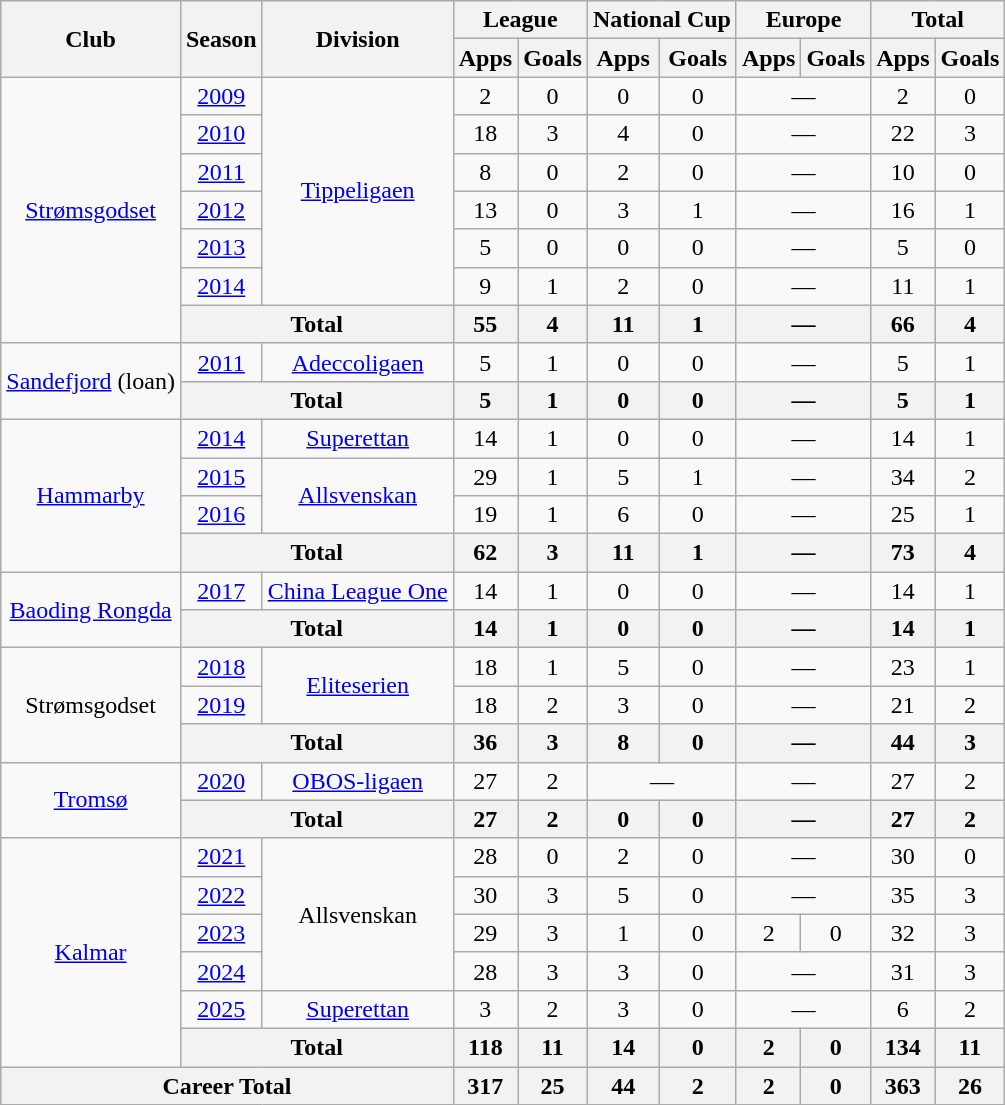<table class="wikitable" style="text-align: center;">
<tr>
<th rowspan="2">Club</th>
<th rowspan="2">Season</th>
<th rowspan="2">Division</th>
<th colspan="2">League</th>
<th colspan="2">National Cup</th>
<th colspan="2">Europe</th>
<th colspan="2">Total</th>
</tr>
<tr>
<th>Apps</th>
<th>Goals</th>
<th>Apps</th>
<th>Goals</th>
<th>Apps</th>
<th>Goals</th>
<th>Apps</th>
<th>Goals</th>
</tr>
<tr>
<td rowspan="7"><a href='#'>Strømsgodset</a></td>
<td><a href='#'>2009</a></td>
<td rowspan="6"><a href='#'>Tippeligaen</a></td>
<td>2</td>
<td>0</td>
<td>0</td>
<td>0</td>
<td colspan="2">—</td>
<td>2</td>
<td>0</td>
</tr>
<tr>
<td><a href='#'>2010</a></td>
<td>18</td>
<td>3</td>
<td>4</td>
<td>0</td>
<td colspan="2">—</td>
<td>22</td>
<td>3</td>
</tr>
<tr>
<td><a href='#'>2011</a></td>
<td>8</td>
<td>0</td>
<td>2</td>
<td>0</td>
<td colspan="2">—</td>
<td>10</td>
<td>0</td>
</tr>
<tr>
<td><a href='#'>2012</a></td>
<td>13</td>
<td>0</td>
<td>3</td>
<td>1</td>
<td colspan="2">—</td>
<td>16</td>
<td>1</td>
</tr>
<tr>
<td><a href='#'>2013</a></td>
<td>5</td>
<td>0</td>
<td>0</td>
<td>0</td>
<td colspan="2">—</td>
<td>5</td>
<td>0</td>
</tr>
<tr>
<td><a href='#'>2014</a></td>
<td>9</td>
<td>1</td>
<td>2</td>
<td>0</td>
<td colspan="2">—</td>
<td>11</td>
<td>1</td>
</tr>
<tr>
<th colspan="2">Total</th>
<th>55</th>
<th>4</th>
<th>11</th>
<th>1</th>
<th colspan="2">—</th>
<th>66</th>
<th>4</th>
</tr>
<tr>
<td rowspan="2"><a href='#'>Sandefjord</a> (loan)</td>
<td><a href='#'>2011</a></td>
<td><a href='#'>Adeccoligaen</a></td>
<td>5</td>
<td>1</td>
<td>0</td>
<td>0</td>
<td colspan="2">—</td>
<td>5</td>
<td>1</td>
</tr>
<tr>
<th colspan="2">Total</th>
<th>5</th>
<th>1</th>
<th>0</th>
<th>0</th>
<th colspan="2">—</th>
<th>5</th>
<th>1</th>
</tr>
<tr>
<td rowspan="4"><a href='#'>Hammarby</a></td>
<td><a href='#'>2014</a></td>
<td><a href='#'>Superettan</a></td>
<td>14</td>
<td>1</td>
<td>0</td>
<td>0</td>
<td colspan="2">—</td>
<td>14</td>
<td>1</td>
</tr>
<tr>
<td><a href='#'>2015</a></td>
<td rowspan="2"><a href='#'>Allsvenskan</a></td>
<td>29</td>
<td>1</td>
<td>5</td>
<td>1</td>
<td colspan="2">—</td>
<td>34</td>
<td>2</td>
</tr>
<tr>
<td><a href='#'>2016</a></td>
<td>19</td>
<td>1</td>
<td>6</td>
<td>0</td>
<td colspan="2">—</td>
<td>25</td>
<td>1</td>
</tr>
<tr>
<th colspan="2">Total</th>
<th>62</th>
<th>3</th>
<th>11</th>
<th>1</th>
<th colspan="2">—</th>
<th>73</th>
<th>4</th>
</tr>
<tr>
<td rowspan="2"><a href='#'>Baoding Rongda</a></td>
<td><a href='#'>2017</a></td>
<td><a href='#'>China League One</a></td>
<td>14</td>
<td>1</td>
<td>0</td>
<td>0</td>
<td colspan="2">—</td>
<td>14</td>
<td>1</td>
</tr>
<tr>
<th colspan="2">Total</th>
<th>14</th>
<th>1</th>
<th>0</th>
<th>0</th>
<th colspan="2">—</th>
<th>14</th>
<th>1</th>
</tr>
<tr>
<td rowspan="3">Strømsgodset</td>
<td><a href='#'>2018</a></td>
<td rowspan="2"><a href='#'>Eliteserien</a></td>
<td>18</td>
<td>1</td>
<td>5</td>
<td>0</td>
<td colspan="2">—</td>
<td>23</td>
<td>1</td>
</tr>
<tr>
<td><a href='#'>2019</a></td>
<td>18</td>
<td>2</td>
<td>3</td>
<td>0</td>
<td colspan="2">—</td>
<td>21</td>
<td>2</td>
</tr>
<tr>
<th colspan="2">Total</th>
<th>36</th>
<th>3</th>
<th>8</th>
<th>0</th>
<th colspan="2">—</th>
<th>44</th>
<th>3</th>
</tr>
<tr>
<td rowspan="2"><a href='#'>Tromsø</a></td>
<td><a href='#'>2020</a></td>
<td><a href='#'>OBOS-ligaen</a></td>
<td>27</td>
<td>2</td>
<td colspan="2">—</td>
<td colspan="2">—</td>
<td>27</td>
<td>2</td>
</tr>
<tr>
<th colspan="2">Total</th>
<th>27</th>
<th>2</th>
<th>0</th>
<th>0</th>
<th colspan="2">—</th>
<th>27</th>
<th>2</th>
</tr>
<tr>
<td rowspan="6"><a href='#'>Kalmar</a></td>
<td><a href='#'>2021</a></td>
<td rowspan="4">Allsvenskan</td>
<td>28</td>
<td>0</td>
<td>2</td>
<td>0</td>
<td colspan="2">—</td>
<td>30</td>
<td>0</td>
</tr>
<tr>
<td><a href='#'>2022</a></td>
<td>30</td>
<td>3</td>
<td>5</td>
<td>0</td>
<td colspan="2">—</td>
<td>35</td>
<td>3</td>
</tr>
<tr>
<td><a href='#'>2023</a></td>
<td>29</td>
<td>3</td>
<td>1</td>
<td>0</td>
<td>2</td>
<td>0</td>
<td>32</td>
<td>3</td>
</tr>
<tr>
<td><a href='#'>2024</a></td>
<td>28</td>
<td>3</td>
<td>3</td>
<td>0</td>
<td colspan="2">—</td>
<td>31</td>
<td>3</td>
</tr>
<tr>
<td><a href='#'>2025</a></td>
<td><a href='#'>Superettan</a></td>
<td>3</td>
<td>2</td>
<td>3</td>
<td>0</td>
<td colspan="2">—</td>
<td>6</td>
<td>2</td>
</tr>
<tr>
<th colspan="2">Total</th>
<th>118</th>
<th>11</th>
<th>14</th>
<th>0</th>
<th>2</th>
<th>0</th>
<th>134</th>
<th>11</th>
</tr>
<tr>
<th colspan="3">Career Total</th>
<th>317</th>
<th>25</th>
<th>44</th>
<th>2</th>
<th>2</th>
<th>0</th>
<th>363</th>
<th>26</th>
</tr>
</table>
